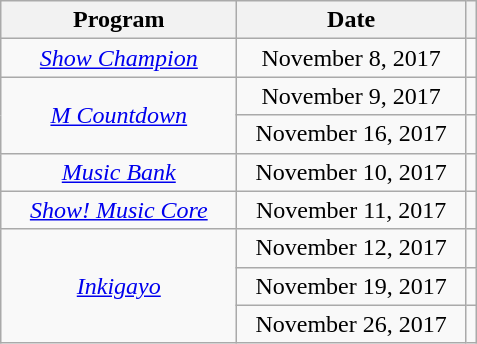<table class="wikitable" style="text-align:center">
<tr>
<th width="150">Program</th>
<th width="145">Date</th>
<th></th>
</tr>
<tr>
<td><em><a href='#'>Show Champion</a></em></td>
<td>November 8, 2017</td>
<td></td>
</tr>
<tr>
<td rowspan="2"><em><a href='#'>M Countdown</a></em></td>
<td>November 9, 2017</td>
<td></td>
</tr>
<tr>
<td>November 16, 2017</td>
<td></td>
</tr>
<tr>
<td><em><a href='#'>Music Bank</a></em></td>
<td>November 10, 2017</td>
<td></td>
</tr>
<tr>
<td><em><a href='#'>Show! Music Core</a></em></td>
<td>November 11, 2017</td>
<td></td>
</tr>
<tr>
<td rowspan="3"><em><a href='#'>Inkigayo</a></em></td>
<td>November 12, 2017</td>
<td></td>
</tr>
<tr>
<td>November 19, 2017</td>
<td></td>
</tr>
<tr>
<td>November 26, 2017</td>
<td></td>
</tr>
</table>
